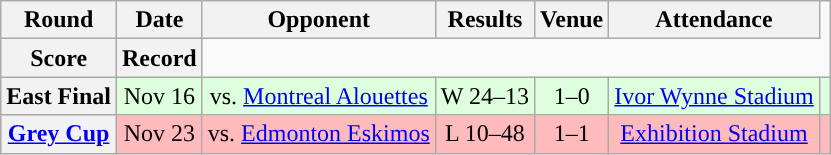<table class="wikitable" style="text-align:center">
<tr>
<th>Round</th>
<th>Date</th>
<th>Opponent</th>
<th>Results</th>
<th>Venue</th>
<th>Attendance</th>
</tr>
<tr>
<th>Score</th>
<th>Record</th>
</tr>
<tr style="background:#ddffdd">
<th>East Final</th>
<td>Nov 16</td>
<td>vs. <a href='#'>Montreal Alouettes</a></td>
<td>W 24–13</td>
<td>1–0</td>
<td><a href='#'>Ivor Wynne Stadium</a></td>
<td></td>
</tr>
<tr style="background:#ffbbbb">
<th><a href='#'>Grey Cup</a></th>
<td>Nov 23</td>
<td>vs. <a href='#'>Edmonton Eskimos</a></td>
<td>L 10–48</td>
<td>1–1</td>
<td><a href='#'>Exhibition Stadium</a></td>
<td></td>
</tr>
</table>
